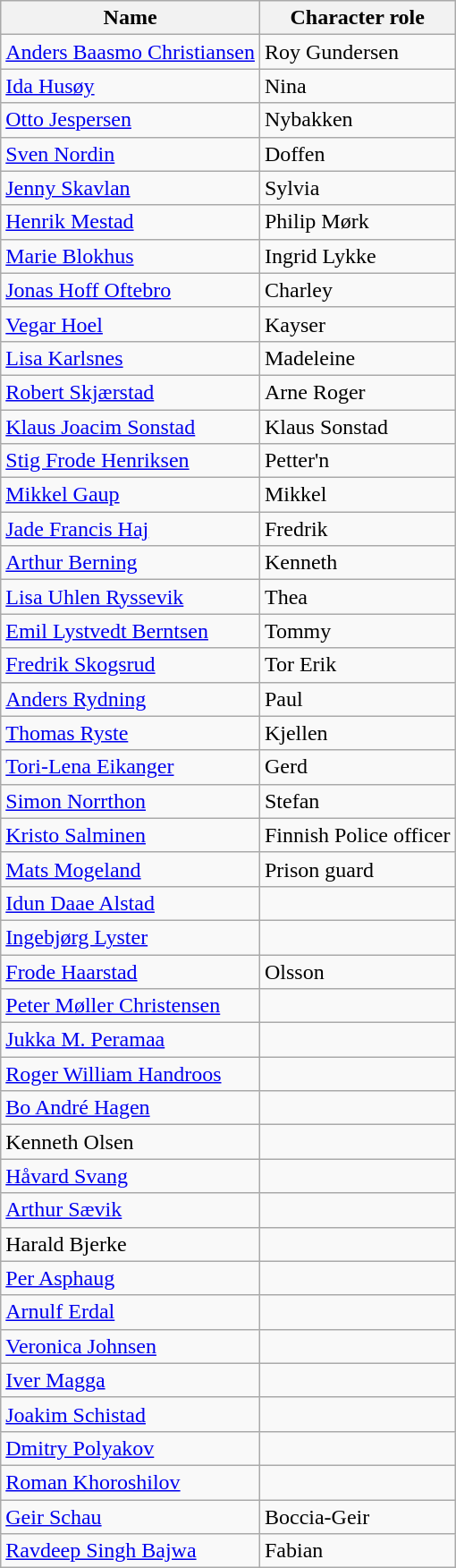<table class="wikitable sortable mw-collapsible">
<tr>
<th>Name</th>
<th>Character role</th>
</tr>
<tr>
<td><a href='#'>Anders Baasmo Christiansen</a></td>
<td>Roy Gundersen</td>
</tr>
<tr>
<td><a href='#'>Ida Husøy</a></td>
<td>Nina</td>
</tr>
<tr>
<td><a href='#'>Otto Jespersen</a></td>
<td>Nybakken</td>
</tr>
<tr>
<td><a href='#'>Sven Nordin</a></td>
<td>Doffen</td>
</tr>
<tr>
<td><a href='#'>Jenny Skavlan</a></td>
<td>Sylvia</td>
</tr>
<tr>
<td><a href='#'>Henrik Mestad</a></td>
<td>Philip Mørk</td>
</tr>
<tr>
<td><a href='#'>Marie Blokhus</a></td>
<td>Ingrid Lykke</td>
</tr>
<tr>
<td><a href='#'>Jonas Hoff Oftebro</a></td>
<td>Charley</td>
</tr>
<tr>
<td><a href='#'>Vegar Hoel</a></td>
<td>Kayser</td>
</tr>
<tr>
<td><a href='#'>Lisa Karlsnes</a></td>
<td>Madeleine</td>
</tr>
<tr>
<td><a href='#'>Robert Skjærstad</a></td>
<td>Arne Roger</td>
</tr>
<tr>
<td><a href='#'>Klaus Joacim Sonstad</a></td>
<td>Klaus Sonstad</td>
</tr>
<tr>
<td><a href='#'>Stig Frode Henriksen</a></td>
<td>Petter'n</td>
</tr>
<tr>
<td><a href='#'>Mikkel Gaup</a></td>
<td>Mikkel</td>
</tr>
<tr>
<td><a href='#'>Jade Francis Haj</a></td>
<td>Fredrik</td>
</tr>
<tr>
<td><a href='#'>Arthur Berning</a></td>
<td>Kenneth</td>
</tr>
<tr>
<td><a href='#'>Lisa Uhlen Ryssevik</a></td>
<td>Thea</td>
</tr>
<tr>
<td><a href='#'>Emil Lystvedt Berntsen</a></td>
<td>Tommy</td>
</tr>
<tr>
<td><a href='#'>Fredrik Skogsrud</a></td>
<td>Tor Erik</td>
</tr>
<tr>
<td><a href='#'>Anders Rydning</a></td>
<td>Paul</td>
</tr>
<tr>
<td><a href='#'>Thomas Ryste</a></td>
<td>Kjellen</td>
</tr>
<tr>
<td><a href='#'>Tori-Lena Eikanger</a></td>
<td>Gerd</td>
</tr>
<tr>
<td><a href='#'>Simon Norrthon</a></td>
<td>Stefan</td>
</tr>
<tr>
<td><a href='#'>Kristo Salminen</a></td>
<td>Finnish Police officer</td>
</tr>
<tr>
<td><a href='#'>Mats Mogeland</a></td>
<td>Prison guard</td>
</tr>
<tr>
<td><a href='#'>Idun Daae Alstad</a></td>
<td></td>
</tr>
<tr>
<td><a href='#'>Ingebjørg Lyster</a></td>
<td></td>
</tr>
<tr>
<td><a href='#'>Frode Haarstad</a></td>
<td>Olsson</td>
</tr>
<tr>
<td><a href='#'>Peter Møller Christensen</a></td>
<td></td>
</tr>
<tr>
<td><a href='#'>Jukka M. Peramaa</a></td>
<td></td>
</tr>
<tr>
<td><a href='#'>Roger William Handroos</a></td>
<td></td>
</tr>
<tr>
<td><a href='#'>Bo André Hagen</a></td>
<td></td>
</tr>
<tr>
<td>Kenneth Olsen</td>
<td></td>
</tr>
<tr>
<td><a href='#'>Håvard Svang</a></td>
<td></td>
</tr>
<tr>
<td><a href='#'>Arthur Sævik</a></td>
<td></td>
</tr>
<tr>
<td>Harald Bjerke</td>
<td></td>
</tr>
<tr>
<td><a href='#'>Per Asphaug</a></td>
<td></td>
</tr>
<tr>
<td><a href='#'>Arnulf Erdal</a></td>
<td></td>
</tr>
<tr>
<td><a href='#'>Veronica Johnsen</a></td>
<td></td>
</tr>
<tr>
<td><a href='#'>Iver Magga</a></td>
<td></td>
</tr>
<tr>
<td><a href='#'>Joakim Schistad</a></td>
<td></td>
</tr>
<tr>
<td><a href='#'>Dmitry Polyakov</a></td>
<td></td>
</tr>
<tr>
<td><a href='#'>Roman Khoroshilov</a></td>
<td></td>
</tr>
<tr>
<td><a href='#'>Geir Schau</a></td>
<td>Boccia-Geir</td>
</tr>
<tr>
<td><a href='#'>Ravdeep Singh Bajwa</a></td>
<td>Fabian</td>
</tr>
</table>
